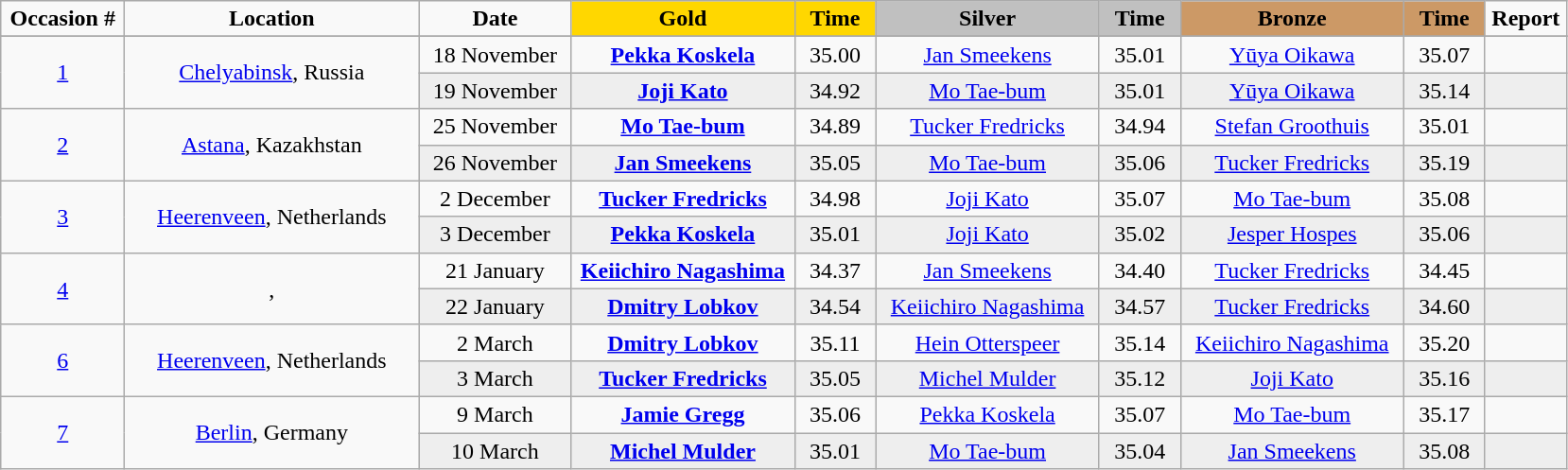<table class="wikitable">
<tr>
<td width="80" align="center"><strong>Occasion #</strong></td>
<td width="200" align="center"><strong>Location</strong></td>
<td width="100" align="center"><strong>Date</strong></td>
<td width="150" bgcolor="gold" align="center"><strong>Gold</strong></td>
<td width="50" bgcolor="gold" align="center"><strong>Time</strong></td>
<td width="150" bgcolor="silver" align="center"><strong>Silver</strong></td>
<td width="50" bgcolor="silver" align="center"><strong>Time</strong></td>
<td width="150" bgcolor="#CC9966" align="center"><strong>Bronze</strong></td>
<td width="50" bgcolor="#CC9966" align="center"><strong>Time</strong></td>
<td width="50" align="center"><strong>Report</strong></td>
</tr>
<tr bgcolor="#cccccc">
</tr>
<tr>
<td rowspan=2 align="center"><a href='#'>1</a></td>
<td rowspan=2 align="center"><a href='#'>Chelyabinsk</a>, Russia</td>
<td align="center">18 November</td>
<td align="center"><strong><a href='#'>Pekka Koskela</a></strong><br><small></small></td>
<td align="center">35.00</td>
<td align="center"><a href='#'>Jan Smeekens</a><br><small></small></td>
<td align="center">35.01</td>
<td align="center"><a href='#'>Yūya Oikawa</a><br><small></small></td>
<td align="center">35.07</td>
<td align="center"></td>
</tr>
<tr bgcolor="#eeeeee">
<td align="center">19 November</td>
<td align="center"><strong><a href='#'>Joji Kato</a></strong><br><small></small></td>
<td align="center">34.92</td>
<td align="center"><a href='#'>Mo Tae-bum</a><br><small></small></td>
<td align="center">35.01</td>
<td align="center"><a href='#'>Yūya Oikawa</a><br><small></small></td>
<td align="center">35.14</td>
<td align="center"></td>
</tr>
<tr>
<td rowspan=2 align="center"><a href='#'>2</a></td>
<td rowspan=2 align="center"><a href='#'>Astana</a>, Kazakhstan</td>
<td align="center">25 November</td>
<td align="center"><strong><a href='#'>Mo Tae-bum</a></strong><br><small></small></td>
<td align="center">34.89</td>
<td align="center"><a href='#'>Tucker Fredricks</a><br><small></small></td>
<td align="center">34.94</td>
<td align="center"><a href='#'>Stefan Groothuis</a><br><small></small></td>
<td align="center">35.01</td>
<td align="center"></td>
</tr>
<tr bgcolor="#eeeeee">
<td align="center">26 November</td>
<td align="center"><strong><a href='#'>Jan Smeekens</a></strong><br><small></small></td>
<td align="center">35.05</td>
<td align="center"><a href='#'>Mo Tae-bum</a><br><small></small></td>
<td align="center">35.06</td>
<td align="center"><a href='#'>Tucker Fredricks</a><br><small></small></td>
<td align="center">35.19</td>
<td align="center"></td>
</tr>
<tr>
<td rowspan=2 align="center"><a href='#'>3</a></td>
<td rowspan=2 align="center"><a href='#'>Heerenveen</a>, Netherlands</td>
<td align="center">2 December</td>
<td align="center"><strong><a href='#'>Tucker Fredricks</a></strong><br><small></small></td>
<td align="center">34.98</td>
<td align="center"><a href='#'>Joji Kato</a><br><small></small></td>
<td align="center">35.07</td>
<td align="center"><a href='#'>Mo Tae-bum</a><br><small></small></td>
<td align="center">35.08</td>
<td align="center"></td>
</tr>
<tr bgcolor="#eeeeee">
<td align="center">3 December</td>
<td align="center"><strong><a href='#'>Pekka Koskela</a></strong><br><small></small></td>
<td align="center">35.01</td>
<td align="center"><a href='#'>Joji Kato</a><br><small></small></td>
<td align="center">35.02</td>
<td align="center"><a href='#'>Jesper Hospes</a><br><small></small></td>
<td align="center">35.06</td>
<td align="center"></td>
</tr>
<tr>
<td rowspan=2 align="center"><a href='#'>4</a></td>
<td rowspan=2 align="center">, </td>
<td align="center">21 January</td>
<td align="center"><strong><a href='#'>Keiichiro Nagashima</a></strong><br><small></small></td>
<td align="center">34.37</td>
<td align="center"><a href='#'>Jan Smeekens</a><br><small></small></td>
<td align="center">34.40</td>
<td align="center"><a href='#'>Tucker Fredricks</a><br><small></small></td>
<td align="center">34.45</td>
<td align="center"></td>
</tr>
<tr bgcolor="#eeeeee">
<td align="center">22 January</td>
<td align="center"><strong><a href='#'>Dmitry Lobkov</a></strong><br><small></small></td>
<td align="center">34.54</td>
<td align="center"><a href='#'>Keiichiro Nagashima</a><br><small></small></td>
<td align="center">34.57</td>
<td align="center"><a href='#'>Tucker Fredricks</a><br><small></small></td>
<td align="center">34.60</td>
<td align="center"></td>
</tr>
<tr>
<td rowspan=2 align="center"><a href='#'>6</a></td>
<td rowspan=2 align="center"><a href='#'>Heerenveen</a>, Netherlands</td>
<td align="center">2 March</td>
<td align="center"><strong><a href='#'>Dmitry Lobkov</a></strong><br><small></small></td>
<td align="center">35.11</td>
<td align="center"><a href='#'>Hein Otterspeer</a><br><small></small></td>
<td align="center">35.14</td>
<td align="center"><a href='#'>Keiichiro Nagashima</a><br><small></small></td>
<td align="center">35.20</td>
<td align="center"></td>
</tr>
<tr bgcolor="#eeeeee">
<td align="center">3 March</td>
<td align="center"><strong><a href='#'>Tucker Fredricks</a></strong><br><small></small></td>
<td align="center">35.05</td>
<td align="center"><a href='#'>Michel Mulder</a><br><small></small></td>
<td align="center">35.12</td>
<td align="center"><a href='#'>Joji Kato</a><br><small></small></td>
<td align="center">35.16</td>
<td align="center"></td>
</tr>
<tr>
<td rowspan=2 align="center"><a href='#'>7</a></td>
<td rowspan=2 align="center"><a href='#'>Berlin</a>, Germany</td>
<td align="center">9 March</td>
<td align="center"><strong><a href='#'>Jamie Gregg</a></strong><br><small></small></td>
<td align="center">35.06</td>
<td align="center"><a href='#'>Pekka Koskela</a><br><small></small></td>
<td align="center">35.07</td>
<td align="center"><a href='#'>Mo Tae-bum</a><br><small></small></td>
<td align="center">35.17</td>
<td align="center"></td>
</tr>
<tr bgcolor="#eeeeee">
<td align="center">10 March</td>
<td align="center"><strong><a href='#'>Michel Mulder</a></strong><br><small></small></td>
<td align="center">35.01</td>
<td align="center"><a href='#'>Mo Tae-bum</a><br><small></small></td>
<td align="center">35.04</td>
<td align="center"><a href='#'>Jan Smeekens</a><br><small></small></td>
<td align="center">35.08</td>
<td align="center"></td>
</tr>
</table>
